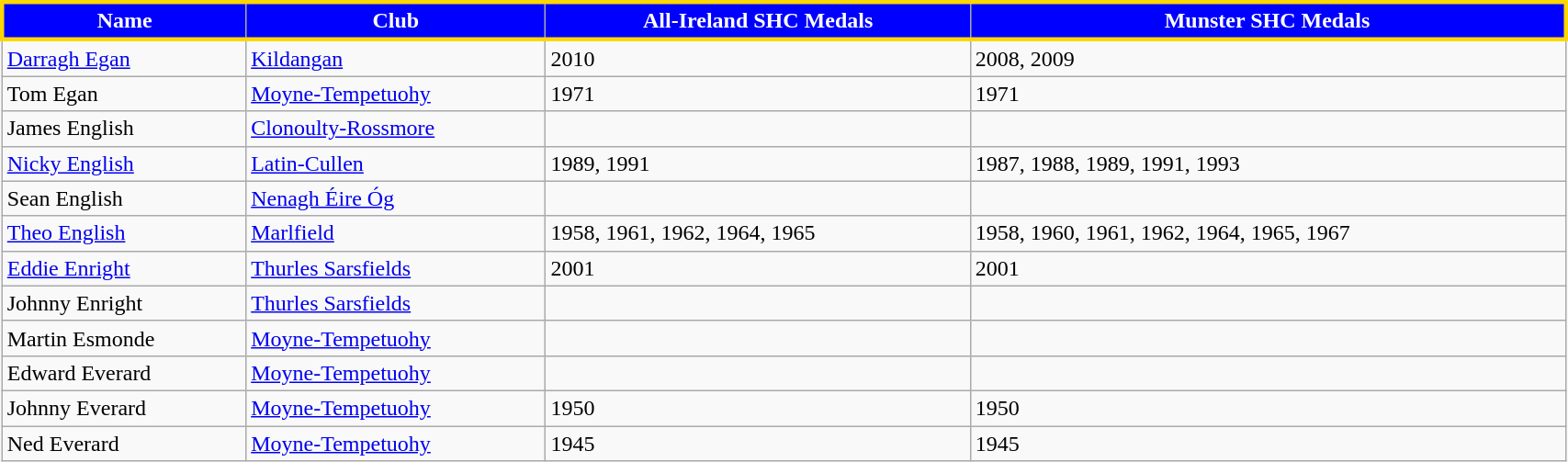<table class="wikitable" width="90%">
<tr style="text-align:center;background:blue;color:white;border:3px solid gold;">
<td><strong>Name</strong></td>
<td><strong>Club</strong></td>
<td><strong>All-Ireland SHC Medals</strong></td>
<td><strong>Munster SHC Medals</strong></td>
</tr>
<tr>
<td><a href='#'>Darragh Egan</a></td>
<td><a href='#'>Kildangan</a></td>
<td>2010</td>
<td>2008, 2009</td>
</tr>
<tr>
<td>Tom Egan</td>
<td><a href='#'>Moyne-Tempetuohy</a></td>
<td>1971</td>
<td>1971</td>
</tr>
<tr>
<td>James English</td>
<td><a href='#'>Clonoulty-Rossmore</a></td>
<td></td>
<td></td>
</tr>
<tr>
<td><a href='#'>Nicky English</a></td>
<td><a href='#'>Latin-Cullen</a></td>
<td>1989, 1991</td>
<td>1987, 1988, 1989, 1991, 1993</td>
</tr>
<tr>
<td>Sean English</td>
<td><a href='#'>Nenagh Éire Óg</a></td>
<td></td>
<td></td>
</tr>
<tr>
<td><a href='#'>Theo English</a></td>
<td><a href='#'>Marlfield</a></td>
<td>1958, 1961, 1962, 1964, 1965</td>
<td>1958, 1960, 1961, 1962, 1964, 1965, 1967</td>
</tr>
<tr>
<td><a href='#'>Eddie Enright</a></td>
<td><a href='#'>Thurles Sarsfields</a></td>
<td>2001</td>
<td>2001</td>
</tr>
<tr>
<td>Johnny Enright</td>
<td><a href='#'>Thurles Sarsfields</a></td>
<td></td>
<td></td>
</tr>
<tr>
<td>Martin Esmonde</td>
<td><a href='#'>Moyne-Tempetuohy</a></td>
<td></td>
<td></td>
</tr>
<tr>
<td>Edward Everard</td>
<td><a href='#'>Moyne-Tempetuohy</a></td>
<td></td>
<td></td>
</tr>
<tr>
<td>Johnny Everard</td>
<td><a href='#'>Moyne-Tempetuohy</a></td>
<td>1950</td>
<td>1950</td>
</tr>
<tr>
<td>Ned Everard</td>
<td><a href='#'>Moyne-Tempetuohy</a></td>
<td>1945</td>
<td>1945</td>
</tr>
</table>
